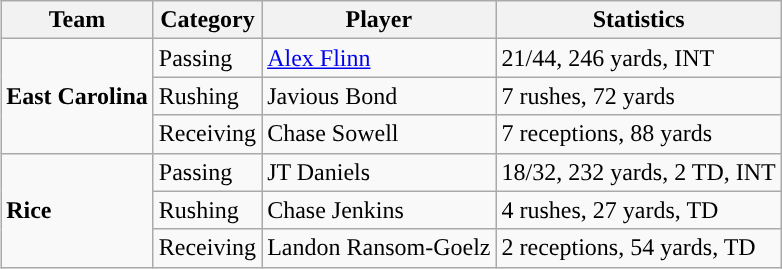<table class="wikitable" style="float: right;">
<tr>
<th>Team</th>
<th>Category</th>
<th>Player</th>
<th>Statistics</th>
</tr>
<tr>
<td rowspan=3><strong>East Carolina</strong></td>
<td>Passing</td>
<td><a href='#'>Alex Flinn</a></td>
<td>21/44, 246 yards, INT</td>
</tr>
<tr>
<td>Rushing</td>
<td>Javious Bond</td>
<td>7 rushes, 72 yards</td>
</tr>
<tr>
<td>Receiving</td>
<td>Chase Sowell</td>
<td>7 receptions, 88 yards</td>
</tr>
<tr>
<td rowspan=3><strong>Rice</strong></td>
<td>Passing</td>
<td>JT Daniels</td>
<td>18/32, 232 yards, 2 TD, INT</td>
</tr>
<tr>
<td>Rushing</td>
<td>Chase Jenkins</td>
<td>4 rushes, 27 yards, TD</td>
</tr>
<tr>
<td>Receiving</td>
<td>Landon Ransom-Goelz</td>
<td>2 receptions, 54 yards, TD</td>
</tr>
</table>
